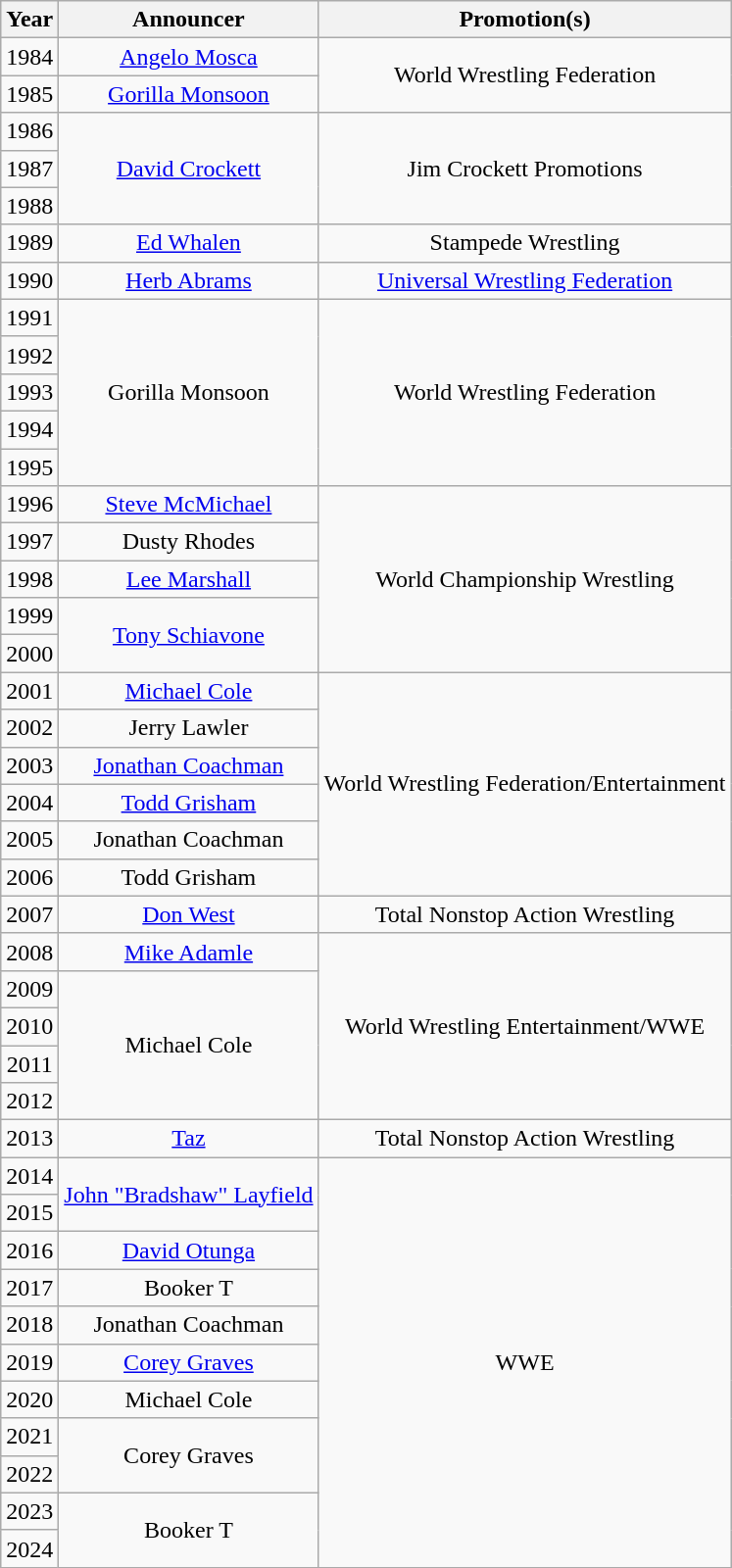<table class="wikitable sortable" style="text-align: center">
<tr>
<th>Year</th>
<th>Announcer</th>
<th>Promotion(s)</th>
</tr>
<tr>
<td>1984</td>
<td><a href='#'>Angelo Mosca</a></td>
<td rowspan=2>World Wrestling Federation</td>
</tr>
<tr>
<td>1985</td>
<td><a href='#'>Gorilla Monsoon</a></td>
</tr>
<tr>
<td>1986</td>
<td rowspan=3><a href='#'>David Crockett</a></td>
<td rowspan=3>Jim Crockett Promotions</td>
</tr>
<tr>
<td>1987</td>
</tr>
<tr>
<td>1988</td>
</tr>
<tr>
<td>1989</td>
<td><a href='#'>Ed Whalen</a></td>
<td>Stampede Wrestling</td>
</tr>
<tr>
<td>1990</td>
<td><a href='#'>Herb Abrams</a></td>
<td><a href='#'>Universal Wrestling Federation</a></td>
</tr>
<tr>
<td>1991</td>
<td rowspan=5>Gorilla Monsoon</td>
<td rowspan=5>World Wrestling Federation</td>
</tr>
<tr>
<td>1992</td>
</tr>
<tr>
<td>1993</td>
</tr>
<tr>
<td>1994</td>
</tr>
<tr>
<td>1995</td>
</tr>
<tr>
<td>1996</td>
<td><a href='#'>Steve McMichael</a></td>
<td rowspan=5>World Championship Wrestling</td>
</tr>
<tr>
<td>1997</td>
<td>Dusty Rhodes</td>
</tr>
<tr>
<td>1998</td>
<td><a href='#'>Lee Marshall</a></td>
</tr>
<tr>
<td>1999</td>
<td rowspan=2><a href='#'>Tony Schiavone</a></td>
</tr>
<tr>
<td>2000</td>
</tr>
<tr>
<td>2001</td>
<td><a href='#'>Michael Cole</a></td>
<td rowspan=6>World Wrestling Federation/Entertainment</td>
</tr>
<tr>
<td>2002</td>
<td>Jerry Lawler</td>
</tr>
<tr>
<td>2003</td>
<td><a href='#'>Jonathan Coachman</a></td>
</tr>
<tr>
<td>2004</td>
<td><a href='#'>Todd Grisham</a></td>
</tr>
<tr>
<td>2005</td>
<td>Jonathan Coachman</td>
</tr>
<tr>
<td>2006</td>
<td>Todd Grisham</td>
</tr>
<tr>
<td>2007</td>
<td><a href='#'>Don West</a></td>
<td>Total Nonstop Action Wrestling</td>
</tr>
<tr>
<td>2008</td>
<td><a href='#'>Mike Adamle</a></td>
<td rowspan=5>World Wrestling Entertainment/WWE</td>
</tr>
<tr>
<td>2009</td>
<td rowspan=4>Michael Cole</td>
</tr>
<tr>
<td>2010</td>
</tr>
<tr>
<td>2011</td>
</tr>
<tr>
<td>2012</td>
</tr>
<tr>
<td>2013</td>
<td><a href='#'>Taz</a></td>
<td>Total Nonstop Action Wrestling</td>
</tr>
<tr>
<td>2014</td>
<td rowspan=2><a href='#'>John "Bradshaw" Layfield</a></td>
<td rowspan="11">WWE</td>
</tr>
<tr>
<td>2015</td>
</tr>
<tr>
<td>2016</td>
<td><a href='#'>David Otunga</a></td>
</tr>
<tr>
<td>2017</td>
<td>Booker T</td>
</tr>
<tr>
<td>2018</td>
<td>Jonathan Coachman</td>
</tr>
<tr>
<td>2019</td>
<td><a href='#'>Corey Graves</a></td>
</tr>
<tr>
<td>2020</td>
<td>Michael Cole</td>
</tr>
<tr>
<td>2021</td>
<td rowspan=2>Corey Graves</td>
</tr>
<tr>
<td>2022</td>
</tr>
<tr>
<td>2023</td>
<td rowspan="2">Booker T</td>
</tr>
<tr>
<td>2024</td>
</tr>
</table>
